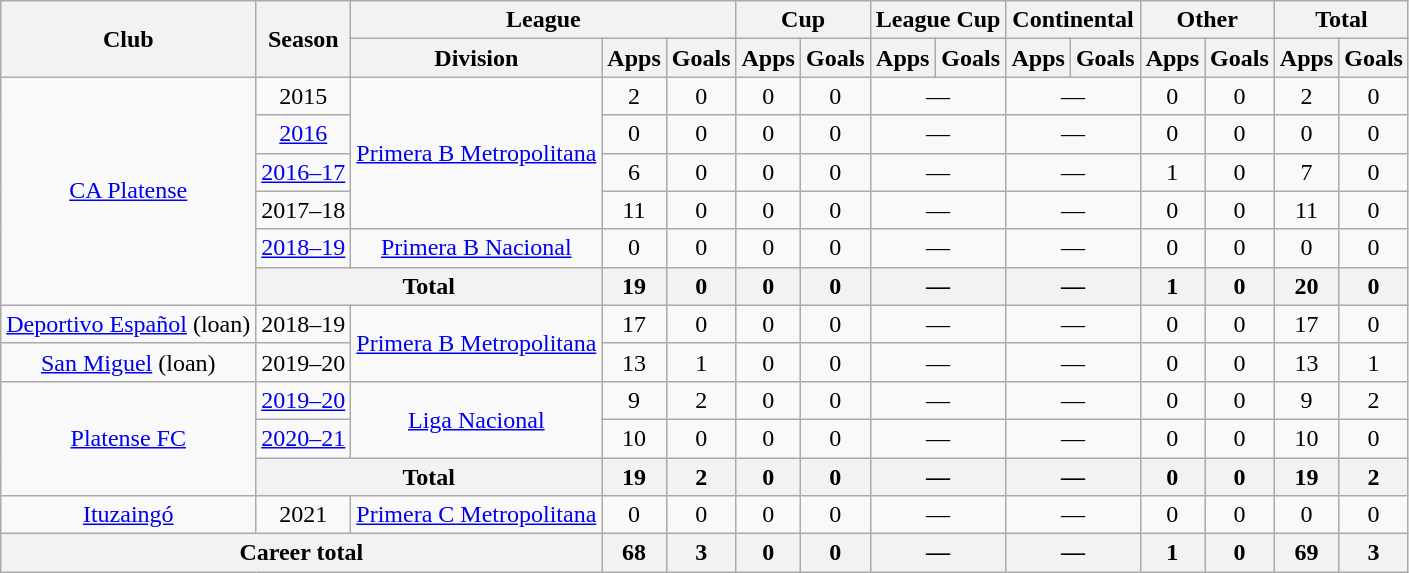<table class="wikitable" style="text-align:center">
<tr>
<th rowspan="2">Club</th>
<th rowspan="2">Season</th>
<th colspan="3">League</th>
<th colspan="2">Cup</th>
<th colspan="2">League Cup</th>
<th colspan="2">Continental</th>
<th colspan="2">Other</th>
<th colspan="2">Total</th>
</tr>
<tr>
<th>Division</th>
<th>Apps</th>
<th>Goals</th>
<th>Apps</th>
<th>Goals</th>
<th>Apps</th>
<th>Goals</th>
<th>Apps</th>
<th>Goals</th>
<th>Apps</th>
<th>Goals</th>
<th>Apps</th>
<th>Goals</th>
</tr>
<tr>
<td rowspan="6"><a href='#'>CA Platense</a></td>
<td>2015</td>
<td rowspan="4"><a href='#'>Primera B Metropolitana</a></td>
<td>2</td>
<td>0</td>
<td>0</td>
<td>0</td>
<td colspan="2">—</td>
<td colspan="2">—</td>
<td>0</td>
<td>0</td>
<td>2</td>
<td>0</td>
</tr>
<tr>
<td><a href='#'>2016</a></td>
<td>0</td>
<td>0</td>
<td>0</td>
<td>0</td>
<td colspan="2">—</td>
<td colspan="2">—</td>
<td>0</td>
<td>0</td>
<td>0</td>
<td>0</td>
</tr>
<tr>
<td><a href='#'>2016–17</a></td>
<td>6</td>
<td>0</td>
<td>0</td>
<td>0</td>
<td colspan="2">—</td>
<td colspan="2">—</td>
<td>1</td>
<td>0</td>
<td>7</td>
<td>0</td>
</tr>
<tr>
<td>2017–18</td>
<td>11</td>
<td>0</td>
<td>0</td>
<td>0</td>
<td colspan="2">—</td>
<td colspan="2">—</td>
<td>0</td>
<td>0</td>
<td>11</td>
<td>0</td>
</tr>
<tr>
<td><a href='#'>2018–19</a></td>
<td rowspan="1"><a href='#'>Primera B Nacional</a></td>
<td>0</td>
<td>0</td>
<td>0</td>
<td>0</td>
<td colspan="2">—</td>
<td colspan="2">—</td>
<td>0</td>
<td>0</td>
<td>0</td>
<td>0</td>
</tr>
<tr>
<th colspan="2">Total</th>
<th>19</th>
<th>0</th>
<th>0</th>
<th>0</th>
<th colspan="2">—</th>
<th colspan="2">—</th>
<th>1</th>
<th>0</th>
<th>20</th>
<th>0</th>
</tr>
<tr>
<td rowspan="1"><a href='#'>Deportivo Español</a> (loan)</td>
<td>2018–19</td>
<td rowspan="2"><a href='#'>Primera B Metropolitana</a></td>
<td>17</td>
<td>0</td>
<td>0</td>
<td>0</td>
<td colspan="2">—</td>
<td colspan="2">—</td>
<td>0</td>
<td>0</td>
<td>17</td>
<td>0</td>
</tr>
<tr>
<td rowspan="1"><a href='#'>San Miguel</a> (loan)</td>
<td>2019–20</td>
<td>13</td>
<td>1</td>
<td>0</td>
<td>0</td>
<td colspan="2">—</td>
<td colspan="2">—</td>
<td>0</td>
<td>0</td>
<td>13</td>
<td>1</td>
</tr>
<tr>
<td rowspan="3"><a href='#'>Platense FC</a></td>
<td><a href='#'>2019–20</a></td>
<td rowspan="2"><a href='#'>Liga Nacional</a></td>
<td>9</td>
<td>2</td>
<td>0</td>
<td>0</td>
<td colspan="2">—</td>
<td colspan="2">—</td>
<td>0</td>
<td>0</td>
<td>9</td>
<td>2</td>
</tr>
<tr>
<td><a href='#'>2020–21</a></td>
<td>10</td>
<td>0</td>
<td>0</td>
<td>0</td>
<td colspan="2">—</td>
<td colspan="2">—</td>
<td>0</td>
<td>0</td>
<td>10</td>
<td>0</td>
</tr>
<tr>
<th colspan="2">Total</th>
<th>19</th>
<th>2</th>
<th>0</th>
<th>0</th>
<th colspan="2">—</th>
<th colspan="2">—</th>
<th>0</th>
<th>0</th>
<th>19</th>
<th>2</th>
</tr>
<tr>
<td rowspan="1"><a href='#'>Ituzaingó</a></td>
<td>2021</td>
<td rowspan="1"><a href='#'>Primera C Metropolitana</a></td>
<td>0</td>
<td>0</td>
<td>0</td>
<td>0</td>
<td colspan="2">—</td>
<td colspan="2">—</td>
<td>0</td>
<td>0</td>
<td>0</td>
<td>0</td>
</tr>
<tr>
<th colspan="3">Career total</th>
<th>68</th>
<th>3</th>
<th>0</th>
<th>0</th>
<th colspan="2">—</th>
<th colspan="2">—</th>
<th>1</th>
<th>0</th>
<th>69</th>
<th>3</th>
</tr>
</table>
